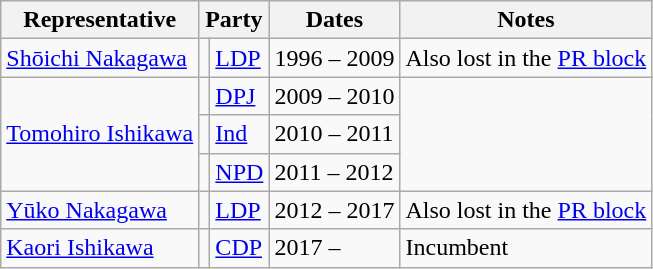<table class=wikitable>
<tr valign=bottom>
<th>Representative</th>
<th colspan="2">Party</th>
<th>Dates</th>
<th>Notes</th>
</tr>
<tr>
<td><a href='#'>Shōichi Nakagawa</a></td>
<td bgcolor=></td>
<td><a href='#'>LDP</a></td>
<td>1996 – 2009</td>
<td>Also lost in the <a href='#'>PR block</a></td>
</tr>
<tr>
<td rowspan="3"><a href='#'>Tomohiro Ishikawa</a></td>
<td bgcolor=></td>
<td><a href='#'>DPJ</a></td>
<td>2009 – 2010</td>
<td rowspan="3"></td>
</tr>
<tr>
<td bgcolor=></td>
<td><a href='#'>Ind</a></td>
<td>2010 – 2011</td>
</tr>
<tr>
<td bgcolor=></td>
<td><a href='#'>NPD</a></td>
<td>2011 – 2012</td>
</tr>
<tr>
<td><a href='#'>Yūko Nakagawa</a></td>
<td bgcolor=></td>
<td><a href='#'>LDP</a></td>
<td>2012 – 2017</td>
<td>Also lost in the <a href='#'>PR block</a></td>
</tr>
<tr>
<td><a href='#'>Kaori Ishikawa</a></td>
<td bgcolor=></td>
<td><a href='#'>CDP</a></td>
<td>2017 –</td>
<td>Incumbent</td>
</tr>
</table>
